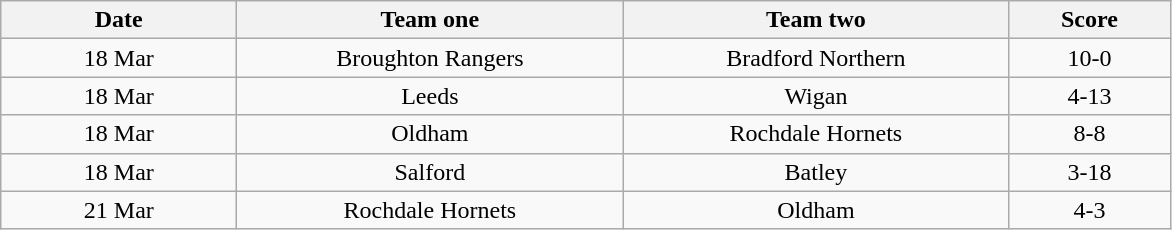<table class="wikitable" style="text-align: center">
<tr>
<th width=150>Date</th>
<th width=250>Team one</th>
<th width=250>Team two</th>
<th width=100>Score</th>
</tr>
<tr>
<td>18 Mar</td>
<td>Broughton Rangers</td>
<td>Bradford Northern</td>
<td>10-0</td>
</tr>
<tr>
<td>18 Mar</td>
<td>Leeds</td>
<td>Wigan</td>
<td>4-13</td>
</tr>
<tr>
<td>18 Mar</td>
<td>Oldham</td>
<td>Rochdale Hornets</td>
<td>8-8</td>
</tr>
<tr>
<td>18 Mar</td>
<td>Salford</td>
<td>Batley</td>
<td>3-18</td>
</tr>
<tr>
<td>21 Mar</td>
<td>Rochdale Hornets</td>
<td>Oldham</td>
<td>4-3</td>
</tr>
</table>
